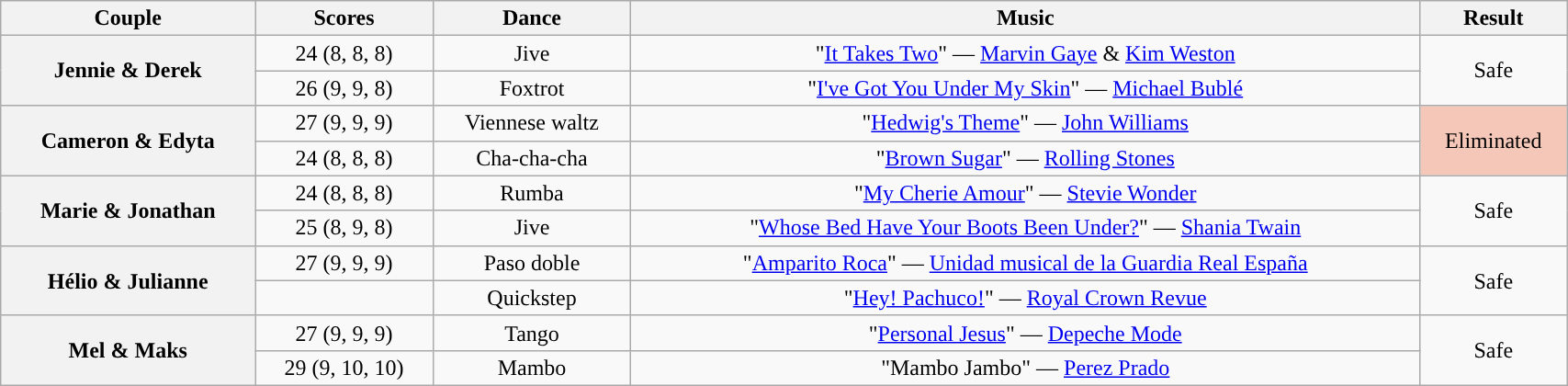<table class="wikitable sortable" style="text-align:center; width:90%">
<tr>
<th scope="col">Couple</th>
<th scope="col">Scores</th>
<th scope="col" class="unsortable">Dance</th>
<th scope="col" class="unsortable">Music</th>
<th scope="col" class="unsortable">Result</th>
</tr>
<tr>
<th scope="row" rowspan="2">Jennie & Derek</th>
<td>24 (8, 8, 8)</td>
<td>Jive</td>
<td>"<a href='#'>It Takes Two</a>" — <a href='#'>Marvin Gaye</a> & <a href='#'>Kim Weston</a></td>
<td rowspan="2">Safe</td>
</tr>
<tr>
<td>26 (9, 9, 8)</td>
<td>Foxtrot</td>
<td>"<a href='#'>I've Got You Under My Skin</a>" — <a href='#'>Michael Bublé</a></td>
</tr>
<tr>
<th scope="row" rowspan="2">Cameron & Edyta</th>
<td>27 (9, 9, 9)</td>
<td>Viennese waltz</td>
<td>"<a href='#'>Hedwig's Theme</a>" — <a href='#'>John Williams</a></td>
<td rowspan="2" bgcolor=f4c7b8>Eliminated</td>
</tr>
<tr>
<td>24 (8, 8, 8)</td>
<td>Cha-cha-cha</td>
<td>"<a href='#'>Brown Sugar</a>" — <a href='#'>Rolling Stones</a></td>
</tr>
<tr>
<th scope="row" rowspan="2">Marie & Jonathan</th>
<td>24 (8, 8, 8)</td>
<td>Rumba</td>
<td>"<a href='#'>My Cherie Amour</a>" — <a href='#'>Stevie Wonder</a></td>
<td rowspan="2">Safe</td>
</tr>
<tr>
<td>25 (8, 9, 8)</td>
<td>Jive</td>
<td>"<a href='#'>Whose Bed Have Your Boots Been Under?</a>" — <a href='#'>Shania Twain</a></td>
</tr>
<tr>
<th scope="row" rowspan="2">Hélio & Julianne</th>
<td>27 (9, 9, 9)</td>
<td>Paso doble</td>
<td>"<a href='#'>Amparito Roca</a>" — <a href='#'>Unidad musical de la Guardia Real España</a></td>
<td rowspan="2">Safe</td>
</tr>
<tr>
<td></td>
<td>Quickstep</td>
<td>"<a href='#'>Hey! Pachuco!</a>" — <a href='#'>Royal Crown Revue</a></td>
</tr>
<tr>
<th scope="row" rowspan="2">Mel & Maks</th>
<td>27 (9, 9, 9)</td>
<td>Tango</td>
<td>"<a href='#'>Personal Jesus</a>" — <a href='#'>Depeche Mode</a></td>
<td rowspan="2">Safe</td>
</tr>
<tr>
<td>29 (9, 10, 10)</td>
<td>Mambo</td>
<td>"Mambo Jambo" — <a href='#'>Perez Prado</a></td>
</tr>
</table>
